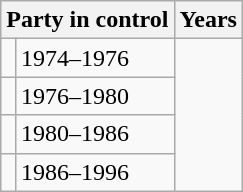<table class="wikitable">
<tr>
<th colspan="2">Party in control</th>
<th>Years</th>
</tr>
<tr>
<td></td>
<td>1974–1976</td>
</tr>
<tr>
<td></td>
<td>1976–1980</td>
</tr>
<tr>
<td></td>
<td>1980–1986</td>
</tr>
<tr>
<td></td>
<td>1986–1996</td>
</tr>
</table>
